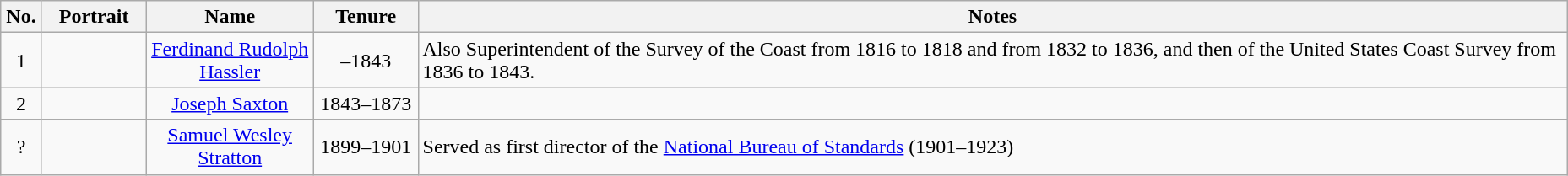<table class="wikitable sortable">
<tr>
<th width="25" style="text-align:center">No.</th>
<th width="75" style="text-align:center">Portrait</th>
<th width="125" style="text-align:center">Name</th>
<th width="75" style="text-align:center">Tenure</th>
<th width="900" style="text-align:center">Notes</th>
</tr>
<tr>
<td style="text-align:center">1</td>
<td style="text-align:center"></td>
<td style="text-align:center"><a href='#'>Ferdinand Rudolph Hassler</a><br></td>
<td style="text-align:center">–1843</td>
<td>Also Superintendent of the Survey of the Coast from 1816 to 1818 and from 1832 to 1836, and then of the United States Coast Survey from 1836 to 1843.</td>
</tr>
<tr>
<td style="text-align:center">2</td>
<td style="text-align:center"></td>
<td style="text-align:center"><a href='#'>Joseph Saxton</a><br></td>
<td style="text-align:center">1843–1873</td>
</tr>
<tr>
<td style="text-align:center">?</td>
<td style="text-align:center"></td>
<td style="text-align:center"><a href='#'>Samuel Wesley Stratton</a><br></td>
<td style="text-align:center">1899–1901</td>
<td>Served as first director of the <a href='#'>National Bureau of Standards</a> (1901–1923)</td>
</tr>
</table>
